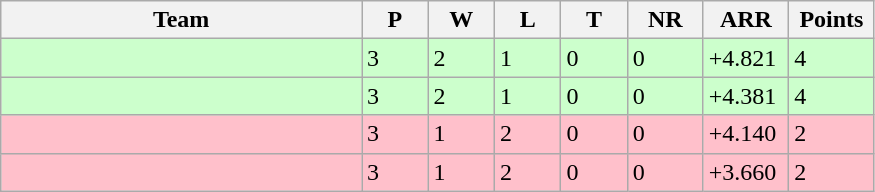<table class="wikitable">
<tr>
<th width=38%>Team</th>
<th width=7%>P</th>
<th width=7%>W</th>
<th width=7%>L</th>
<th width=7%>T</th>
<th width=8%>NR</th>
<th width=9%>ARR</th>
<th width=9%>Points</th>
</tr>
<tr bgcolor=ccffcc>
<td align=left></td>
<td>3</td>
<td>2</td>
<td>1</td>
<td>0</td>
<td>0</td>
<td>+4.821</td>
<td>4</td>
</tr>
<tr bgcolor=ccffcc>
<td align=left></td>
<td>3</td>
<td>2</td>
<td>1</td>
<td>0</td>
<td>0</td>
<td>+4.381</td>
<td>4</td>
</tr>
<tr bgcolor=pink>
<td align=left></td>
<td>3</td>
<td>1</td>
<td>2</td>
<td>0</td>
<td>0</td>
<td>+4.140</td>
<td>2</td>
</tr>
<tr bgcolor=pink>
<td align=left></td>
<td>3</td>
<td>1</td>
<td>2</td>
<td>0</td>
<td>0</td>
<td>+3.660</td>
<td>2</td>
</tr>
</table>
